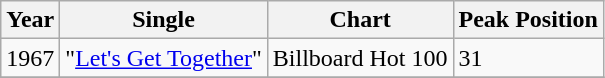<table class="wikitable">
<tr>
<th align="left">Year</th>
<th align="left">Single</th>
<th align="left">Chart</th>
<th align="left">Peak Position</th>
</tr>
<tr>
<td align="left">1967</td>
<td align="left">"<a href='#'>Let's Get Together</a>"</td>
<td align="left">Billboard Hot 100</td>
<td align="left">31</td>
</tr>
<tr>
</tr>
</table>
